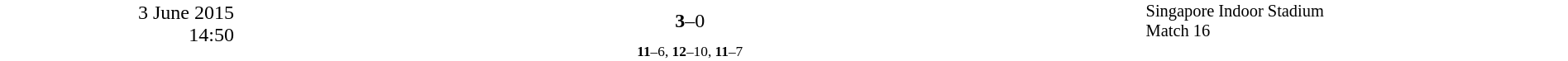<table style="width:100%; background:#ffffff;" cellspacing="0">
<tr>
<td rowspan="2" width="15%" style="text-align:right; vertical-align:top;">3 June 2015<br>14:50<br></td>
<td width="25%" style="text-align:right"><strong></strong></td>
<td width="8%" style="text-align:center"><strong>3</strong>–0</td>
<td width="25%"></td>
<td width="27%" style="font-size:85%; vertical-align:top;">Singapore Indoor Stadium<br>Match 16</td>
</tr>
<tr width="58%" style="font-size:85%;vertical-align:top;"|>
<td colspan="3" style="font-size:85%; text-align:center; vertical-align:top;"><strong>11</strong>–6, <strong>12</strong>–10, <strong>11</strong>–7</td>
</tr>
</table>
